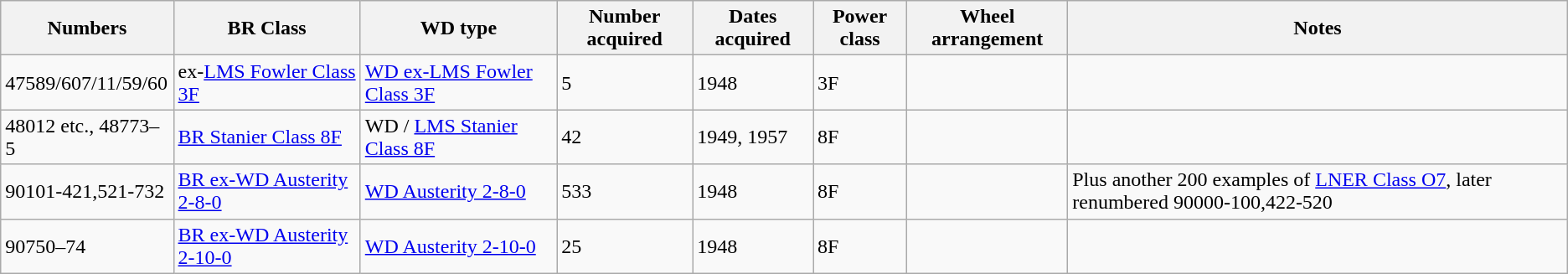<table class="wikitable sortable">
<tr>
<th>Numbers</th>
<th>BR Class</th>
<th>WD type</th>
<th>Number acquired</th>
<th>Dates acquired</th>
<th>Power class</th>
<th>Wheel arrangement</th>
<th>Notes</th>
</tr>
<tr>
<td>47589/607/11/59/60</td>
<td>ex-<a href='#'>LMS Fowler Class 3F</a></td>
<td><a href='#'>WD ex-LMS Fowler Class 3F</a></td>
<td>5</td>
<td>1948</td>
<td>3F</td>
<td></td>
<td></td>
</tr>
<tr>
<td>48012 etc., 48773–5</td>
<td><a href='#'>BR Stanier Class 8F</a></td>
<td>WD / <a href='#'>LMS Stanier Class 8F</a></td>
<td>42</td>
<td>1949, 1957</td>
<td>8F</td>
<td></td>
<td></td>
</tr>
<tr>
<td>90101-421,521-732</td>
<td><a href='#'>BR ex-WD Austerity 2-8-0</a></td>
<td><a href='#'>WD Austerity 2-8-0</a></td>
<td>533</td>
<td>1948</td>
<td>8F</td>
<td></td>
<td>Plus another 200 examples of <a href='#'>LNER Class O7</a>, later renumbered 90000-100,422-520</td>
</tr>
<tr>
<td>90750–74</td>
<td><a href='#'>BR ex-WD Austerity 2-10-0</a></td>
<td><a href='#'>WD Austerity 2-10-0</a></td>
<td>25</td>
<td>1948</td>
<td>8F</td>
<td></td>
<td></td>
</tr>
</table>
